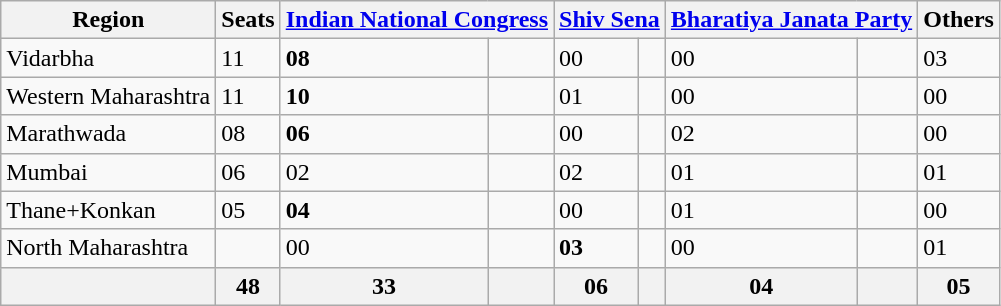<table class="wikitable">
<tr>
<th>Region</th>
<th>Seats</th>
<th colspan="2"><a href='#'>Indian National Congress</a></th>
<th colspan="2"><a href='#'>Shiv Sena</a></th>
<th colspan="2"><a href='#'>Bharatiya Janata Party</a></th>
<th>Others</th>
</tr>
<tr>
<td>Vidarbha</td>
<td>11</td>
<td><strong>08</strong></td>
<td></td>
<td>00</td>
<td></td>
<td>00</td>
<td></td>
<td>03</td>
</tr>
<tr>
<td>Western Maharashtra</td>
<td>11</td>
<td><strong>10</strong></td>
<td></td>
<td>01</td>
<td></td>
<td>00</td>
<td></td>
<td>00</td>
</tr>
<tr>
<td>Marathwada</td>
<td>08</td>
<td><strong>06</strong></td>
<td></td>
<td>00</td>
<td></td>
<td>02</td>
<td></td>
<td>00</td>
</tr>
<tr>
<td>Mumbai</td>
<td>06</td>
<td>02</td>
<td></td>
<td>02</td>
<td></td>
<td>01</td>
<td></td>
<td>01</td>
</tr>
<tr>
<td>Thane+Konkan</td>
<td>05</td>
<td><strong>04</strong></td>
<td></td>
<td>00</td>
<td></td>
<td>01</td>
<td></td>
<td>00</td>
</tr>
<tr>
<td>North Maharashtra</td>
<td></td>
<td>00</td>
<td></td>
<td><strong>03</strong></td>
<td></td>
<td>00</td>
<td></td>
<td>01</td>
</tr>
<tr>
<th></th>
<th>48</th>
<th>33</th>
<th></th>
<th>06</th>
<th></th>
<th>04</th>
<th></th>
<th>05</th>
</tr>
</table>
